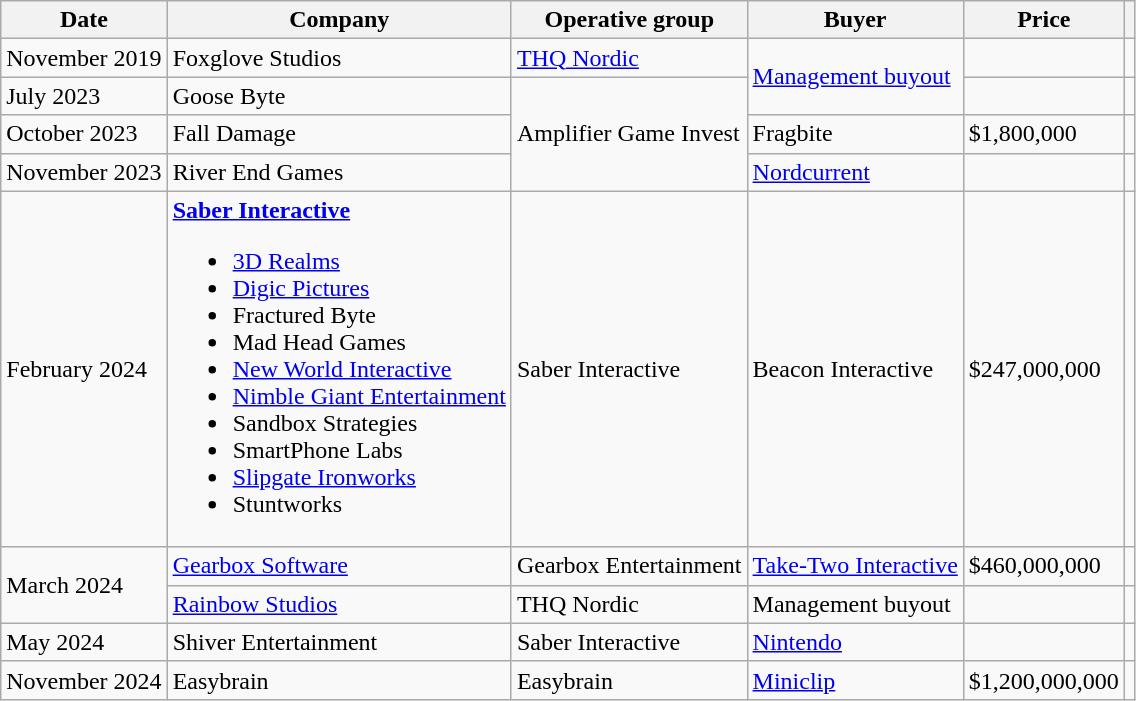<table class="wikitable sortable plainrowheaders">
<tr>
<th scope="col">Date</th>
<th scope="col">Company</th>
<th scope="col">Operative group</th>
<th scope="col">Buyer</th>
<th scope="col">Price</th>
<th scope="col"></th>
</tr>
<tr>
<td>November 2019</td>
<td>Foxglove Studios</td>
<td><a href='#'>THQ Nordic</a></td>
<td rowspan="2"><a href='#'>Management buyout</a></td>
<td></td>
<td></td>
</tr>
<tr>
<td>July 2023</td>
<td>Goose Byte</td>
<td rowspan='3'>Amplifier Game Invest</td>
<td></td>
<td></td>
</tr>
<tr>
<td>October 2023</td>
<td>Fall Damage</td>
<td>Fragbite</td>
<td>$1,800,000</td>
<td></td>
</tr>
<tr>
<td>November 2023</td>
<td>River End Games</td>
<td><a href='#'>Nordcurrent</a></td>
<td></td>
<td></td>
</tr>
<tr>
<td>February 2024</td>
<td><strong><a href='#'>Saber Interactive</a></strong><br><ul><li><a href='#'>3D Realms</a></li><li><a href='#'>Digic Pictures</a></li><li>Fractured Byte</li><li>Mad Head Games</li><li><a href='#'>New World Interactive</a></li><li><a href='#'>Nimble Giant Entertainment</a></li><li>Sandbox Strategies</li><li>SmartPhone Labs</li><li><a href='#'>Slipgate Ironworks</a></li><li>Stuntworks</li></ul></td>
<td>Saber Interactive</td>
<td>Beacon Interactive</td>
<td>$247,000,000 </td>
<td></td>
</tr>
<tr>
<td rowspan='2'>March 2024</td>
<td><a href='#'>Gearbox Software</a></td>
<td>Gearbox Entertainment</td>
<td><a href='#'>Take-Two Interactive</a></td>
<td>$460,000,000</td>
<td></td>
</tr>
<tr>
<td><a href='#'>Rainbow Studios</a></td>
<td>THQ Nordic</td>
<td>Management buyout</td>
<td></td>
<td></td>
</tr>
<tr>
<td>May 2024</td>
<td>Shiver Entertainment</td>
<td>Saber Interactive</td>
<td><a href='#'>Nintendo</a></td>
<td></td>
<td></td>
</tr>
<tr>
<td>November 2024</td>
<td>Easybrain</td>
<td>Easybrain</td>
<td><a href='#'>Miniclip</a></td>
<td>$1,200,000,000</td>
<td></td>
</tr>
</table>
